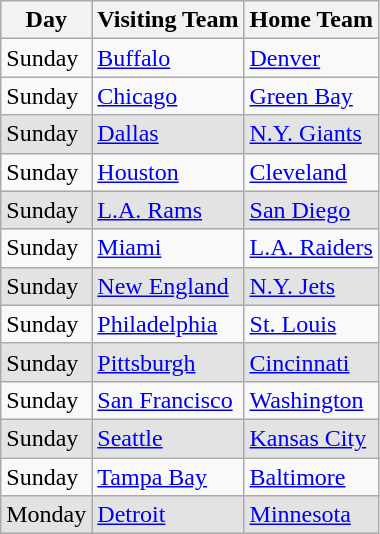<table class="wikitable">
<tr style="background: #e3e3e3;">
<th>Day</th>
<th>Visiting Team</th>
<th>Home Team</th>
</tr>
<tr>
<td>Sunday</td>
<td><a href='#'>Buffalo</a></td>
<td><a href='#'>Denver</a></td>
</tr>
<tr>
<td>Sunday</td>
<td><a href='#'>Chicago</a></td>
<td><a href='#'>Green Bay</a></td>
</tr>
<tr style="background: #e3e3e3;">
<td>Sunday</td>
<td><a href='#'>Dallas</a></td>
<td><a href='#'>N.Y. Giants</a></td>
</tr>
<tr>
<td>Sunday</td>
<td><a href='#'>Houston</a></td>
<td><a href='#'>Cleveland</a></td>
</tr>
<tr style="background: #e3e3e3;">
<td>Sunday</td>
<td><a href='#'>L.A. Rams</a></td>
<td><a href='#'>San Diego</a></td>
</tr>
<tr>
<td>Sunday</td>
<td><a href='#'>Miami</a></td>
<td><a href='#'>L.A. Raiders</a></td>
</tr>
<tr style="background: #e3e3e3;">
<td>Sunday</td>
<td><a href='#'>New England</a></td>
<td><a href='#'>N.Y. Jets</a></td>
</tr>
<tr>
<td>Sunday</td>
<td><a href='#'>Philadelphia</a></td>
<td><a href='#'>St. Louis</a></td>
</tr>
<tr style="background: #e3e3e3;">
<td>Sunday</td>
<td><a href='#'>Pittsburgh</a></td>
<td><a href='#'>Cincinnati</a></td>
</tr>
<tr>
<td>Sunday</td>
<td><a href='#'>San Francisco</a></td>
<td><a href='#'>Washington</a></td>
</tr>
<tr style="background: #e3e3e3;">
<td>Sunday</td>
<td><a href='#'>Seattle</a></td>
<td><a href='#'>Kansas City</a></td>
</tr>
<tr>
<td>Sunday</td>
<td><a href='#'>Tampa Bay</a></td>
<td><a href='#'>Baltimore</a></td>
</tr>
<tr style="background: #e3e3e3;">
<td>Monday</td>
<td><a href='#'>Detroit</a></td>
<td><a href='#'>Minnesota</a></td>
</tr>
</table>
